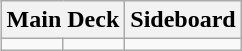<table class="wikitable" style="float: right; margin-left: 1em; margin-top: 0;">
<tr>
<th colspan="2" scope="col">Main Deck</th>
<th scope="col">Sideboard</th>
</tr>
<tr valign="top">
<td></td>
<td></td>
<td></td>
</tr>
</table>
